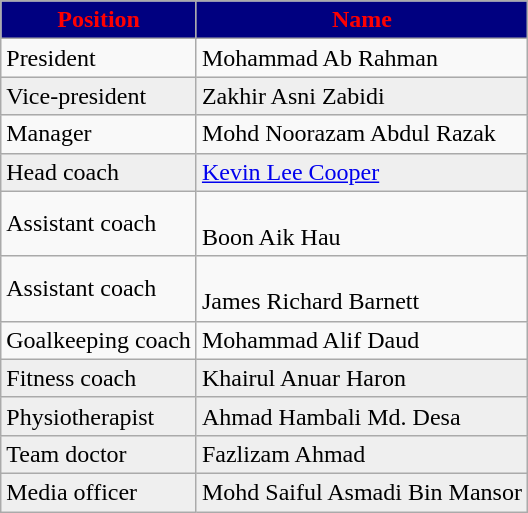<table class="wikitable">
<tr>
<th style="background:#000080; color:red; text-align:center;">Position</th>
<th style="background:#000080; color:Red;">Name</th>
</tr>
<tr>
<td>President</td>
<td> Mohammad Ab Rahman</td>
</tr>
<tr style="background:#efefef;">
<td>Vice-president</td>
<td> Zakhir Asni Zabidi</td>
</tr>
<tr>
<td>Manager</td>
<td> Mohd Noorazam Abdul Razak</td>
</tr>
<tr style="background:#efefef;">
<td>Head coach</td>
<td> <a href='#'>Kevin Lee Cooper</a></td>
</tr>
<tr>
<td>Assistant coach</td>
<td><br> Boon Aik Hau</td>
</tr>
<tr>
<td>Assistant coach</td>
<td><br> James Richard Barnett</td>
</tr>
<tr>
<td>Goalkeeping coach</td>
<td> Mohammad Alif Daud</td>
</tr>
<tr style="background:#efefef;">
<td>Fitness coach</td>
<td> Khairul Anuar Haron</td>
</tr>
<tr style="background:#efefef;">
<td>Physiotherapist</td>
<td> Ahmad Hambali  Md. Desa</td>
</tr>
<tr style="background:#efefef;">
<td>Team doctor</td>
<td> Fazlizam Ahmad</td>
</tr>
<tr style="background:#efefef;">
<td>Media officer</td>
<td> Mohd Saiful Asmadi Bin Mansor</td>
</tr>
</table>
